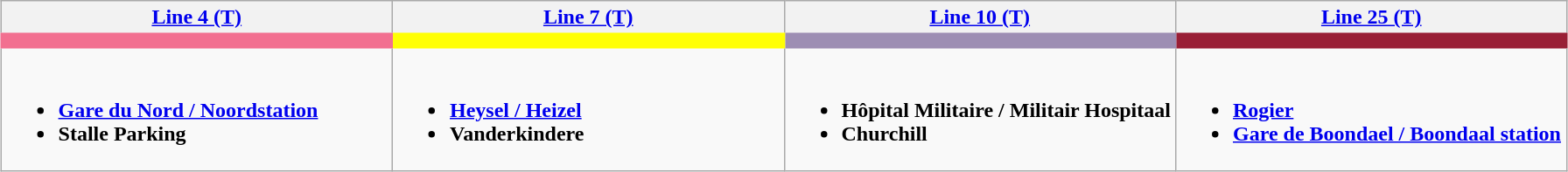<table class=wikitable style="margin: 1em auto;">
<tr style="text-align: center;">
<th style="width: 25%; border-bottom: 12px solid rgb(242,111,144)"><a href='#'>Line 4 (T)</a></th>
<th style="width: 25%; border-bottom: 12px solid rgb(255,255,5)"><a href='#'>Line 7 (T)</a></th>
<th style="width: 25%; border-bottom: 12px solid rgb(157,142,179)"><a href='#'>Line 10 (T)</a></th>
<th style="width: 25%; border-bottom: 12px solid rgb(153,31,54)"><a href='#'>Line 25 (T)</a></th>
</tr>
<tr style="vertical-align: top;">
<td><br><ul><li><strong><a href='#'>Gare du Nord / Noordstation</a></strong></li><li><strong>Stalle Parking</strong></li></ul></td>
<td><br><ul><li><strong><a href='#'>Heysel / Heizel</a></strong></li><li><strong>Vanderkindere</strong></li></ul></td>
<td><br><ul><li><strong>Hôpital Militaire / Militair Hospitaal</strong></li><li><strong>Churchill</strong></li></ul></td>
<td><br><ul><li><strong><a href='#'>Rogier</a></strong></li><li><strong><a href='#'>Gare de Boondael / Boondaal station</a></strong></li></ul></td>
</tr>
</table>
